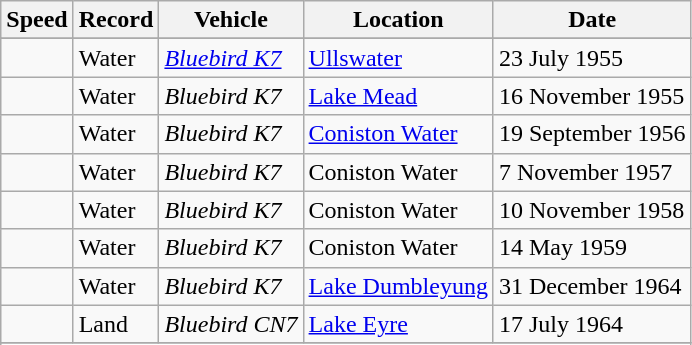<table class="wikitable">
<tr>
<th>Speed</th>
<th>Record</th>
<th>Vehicle</th>
<th>Location</th>
<th>Date</th>
</tr>
<tr>
</tr>
<tr>
<td></td>
<td>Water</td>
<td><em><a href='#'>Bluebird K7</a></em></td>
<td><a href='#'>Ullswater</a></td>
<td>23 July 1955</td>
</tr>
<tr>
<td></td>
<td>Water</td>
<td><em>Bluebird K7</em></td>
<td><a href='#'>Lake Mead</a></td>
<td>16 November 1955</td>
</tr>
<tr>
<td></td>
<td>Water</td>
<td><em>Bluebird K7</em></td>
<td><a href='#'>Coniston Water</a></td>
<td>19 September 1956</td>
</tr>
<tr>
<td></td>
<td>Water</td>
<td><em>Bluebird K7</em></td>
<td>Coniston Water</td>
<td>7 November 1957</td>
</tr>
<tr>
<td></td>
<td>Water</td>
<td><em>Bluebird K7</em></td>
<td>Coniston Water</td>
<td>10 November 1958</td>
</tr>
<tr>
<td></td>
<td>Water</td>
<td><em>Bluebird K7</em></td>
<td>Coniston Water</td>
<td>14 May 1959</td>
</tr>
<tr>
<td></td>
<td>Water</td>
<td><em>Bluebird K7</em></td>
<td><a href='#'>Lake Dumbleyung</a></td>
<td>31 December 1964</td>
</tr>
<tr>
<td></td>
<td>Land</td>
<td><em>Bluebird CN7</em></td>
<td><a href='#'>Lake Eyre</a></td>
<td>17 July 1964</td>
</tr>
<tr>
</tr>
<tr>
</tr>
</table>
